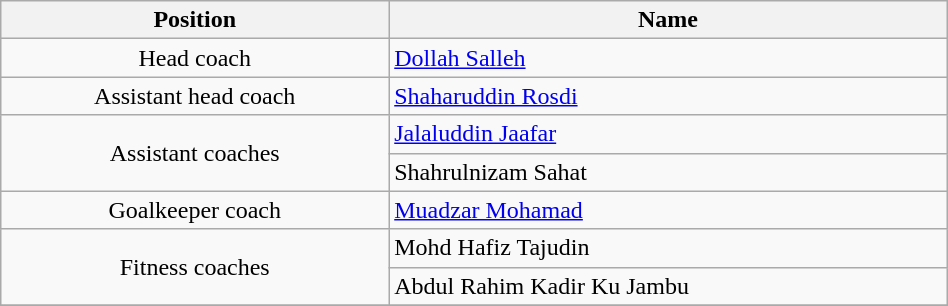<table class="wikitable" style="text-align:center;width:50%;">
<tr>
<th>Position</th>
<th>Name</th>
</tr>
<tr>
<td>Head coach</td>
<td align=left> <a href='#'>Dollah Salleh</a></td>
</tr>
<tr>
<td>Assistant head coach</td>
<td align=left> <a href='#'>Shaharuddin Rosdi</a></td>
</tr>
<tr>
<td rowspan=2>Assistant coaches</td>
<td align=left> <a href='#'>Jalaluddin Jaafar</a></td>
</tr>
<tr>
<td align=left> Shahrulnizam Sahat</td>
</tr>
<tr>
<td>Goalkeeper coach</td>
<td align=left> <a href='#'>Muadzar Mohamad</a></td>
</tr>
<tr>
<td rowspan=2>Fitness coaches</td>
<td align=left> Mohd Hafiz Tajudin</td>
</tr>
<tr>
<td align=left> Abdul Rahim Kadir Ku Jambu</td>
</tr>
<tr>
</tr>
</table>
